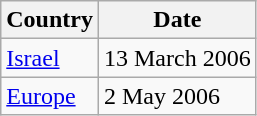<table class="wikitable">
<tr>
<th>Country</th>
<th>Date</th>
</tr>
<tr>
<td><a href='#'>Israel</a></td>
<td>13 March 2006</td>
</tr>
<tr>
<td><a href='#'>Europe</a></td>
<td>2 May 2006</td>
</tr>
</table>
